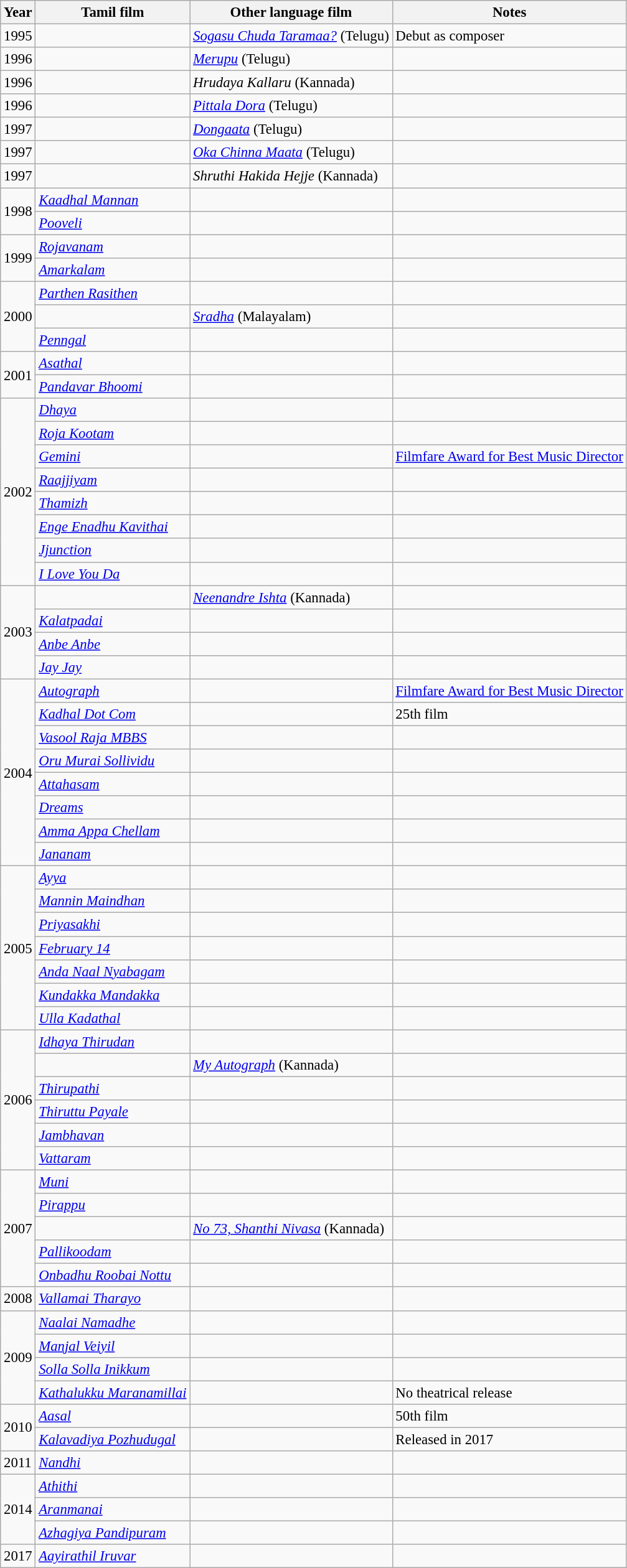<table class="wikitable" style="font-size: 95%;">
<tr>
<th>Year</th>
<th>Tamil film</th>
<th>Other language film</th>
<th>Notes</th>
</tr>
<tr>
<td>1995</td>
<td></td>
<td><em><a href='#'>Sogasu Chuda Taramaa?</a></em> (Telugu)</td>
<td>Debut as composer</td>
</tr>
<tr>
<td>1996</td>
<td></td>
<td><em><a href='#'>Merupu</a></em> (Telugu)</td>
<td></td>
</tr>
<tr>
<td>1996</td>
<td></td>
<td><em>Hrudaya Kallaru</em> (Kannada)</td>
<td></td>
</tr>
<tr>
<td>1996</td>
<td></td>
<td><a href='#'><em>Pittala Dora</em></a> (Telugu)</td>
<td></td>
</tr>
<tr>
<td>1997</td>
<td></td>
<td><em><a href='#'>Dongaata</a></em> (Telugu)</td>
<td></td>
</tr>
<tr>
<td>1997</td>
<td></td>
<td><em><a href='#'>Oka Chinna Maata</a></em> (Telugu)</td>
<td></td>
</tr>
<tr>
<td>1997</td>
<td></td>
<td><em>Shruthi Hakida Hejje</em> (Kannada)</td>
<td></td>
</tr>
<tr>
<td rowspan="2">1998</td>
<td><em><a href='#'>Kaadhal Mannan</a></em></td>
<td></td>
<td></td>
</tr>
<tr>
<td><em><a href='#'>Pooveli</a></em></td>
<td></td>
<td></td>
</tr>
<tr>
<td rowspan="2">1999</td>
<td><em><a href='#'>Rojavanam</a></em></td>
<td></td>
<td></td>
</tr>
<tr>
<td><em><a href='#'>Amarkalam</a></em></td>
<td></td>
<td></td>
</tr>
<tr>
<td rowspan="3">2000</td>
<td><em><a href='#'>Parthen Rasithen</a></em></td>
<td></td>
<td></td>
</tr>
<tr>
<td></td>
<td><em><a href='#'>Sradha</a></em> (Malayalam)</td>
<td></td>
</tr>
<tr>
<td><em><a href='#'>Penngal</a></em></td>
<td></td>
<td></td>
</tr>
<tr>
<td rowspan="2">2001</td>
<td><em><a href='#'>Asathal</a></em></td>
<td></td>
<td></td>
</tr>
<tr>
<td><em><a href='#'>Pandavar Bhoomi</a></em></td>
<td></td>
<td></td>
</tr>
<tr>
<td rowspan="8">2002</td>
<td><em><a href='#'>Dhaya</a></em></td>
<td></td>
<td></td>
</tr>
<tr>
<td><em><a href='#'>Roja Kootam</a></em></td>
<td></td>
<td></td>
</tr>
<tr>
<td><em><a href='#'>Gemini</a></em></td>
<td></td>
<td><a href='#'>Filmfare Award for Best Music Director</a></td>
</tr>
<tr>
<td><em><a href='#'>Raajjiyam</a></em></td>
<td></td>
<td></td>
</tr>
<tr>
<td><em><a href='#'>Thamizh</a></em></td>
<td></td>
<td></td>
</tr>
<tr>
<td><em><a href='#'>Enge Enadhu Kavithai</a></em></td>
<td></td>
<td></td>
</tr>
<tr>
<td><em><a href='#'>Jjunction</a></em></td>
<td></td>
<td></td>
</tr>
<tr>
<td><em><a href='#'>I Love You Da</a></em></td>
<td></td>
<td></td>
</tr>
<tr>
<td rowspan="4">2003</td>
<td></td>
<td><em><a href='#'>Neenandre Ishta</a></em> (Kannada)</td>
<td></td>
</tr>
<tr>
<td><em><a href='#'>Kalatpadai</a></em></td>
<td></td>
<td></td>
</tr>
<tr>
<td><em><a href='#'>Anbe Anbe</a></em></td>
<td></td>
<td></td>
</tr>
<tr>
<td><em><a href='#'>Jay Jay</a></em></td>
<td></td>
<td></td>
</tr>
<tr>
<td rowspan="8">2004</td>
<td><em><a href='#'>Autograph</a></em></td>
<td></td>
<td><a href='#'>Filmfare Award for Best Music Director</a></td>
</tr>
<tr>
<td><em><a href='#'>Kadhal Dot Com</a></em></td>
<td></td>
<td>25th film</td>
</tr>
<tr>
<td><em><a href='#'>Vasool Raja MBBS</a></em></td>
<td></td>
<td></td>
</tr>
<tr>
<td><em><a href='#'>Oru Murai Sollividu</a></em></td>
<td></td>
<td></td>
</tr>
<tr>
<td><em><a href='#'>Attahasam</a></em></td>
<td></td>
<td></td>
</tr>
<tr>
<td><em><a href='#'>Dreams</a></em></td>
<td></td>
<td></td>
</tr>
<tr>
<td><em><a href='#'>Amma Appa Chellam</a></em></td>
<td></td>
<td></td>
</tr>
<tr>
<td><em><a href='#'>Jananam</a></em></td>
<td></td>
<td></td>
</tr>
<tr>
<td rowspan="7">2005</td>
<td><em><a href='#'>Ayya</a></em></td>
<td></td>
<td></td>
</tr>
<tr>
<td><em><a href='#'>Mannin Maindhan</a></em></td>
<td></td>
<td></td>
</tr>
<tr>
<td><em><a href='#'>Priyasakhi</a></em></td>
<td></td>
<td></td>
</tr>
<tr>
<td><em><a href='#'>February 14</a></em></td>
<td></td>
<td></td>
</tr>
<tr>
<td><em><a href='#'>Anda Naal Nyabagam</a></em></td>
<td></td>
<td></td>
</tr>
<tr>
<td><em><a href='#'>Kundakka Mandakka</a></em></td>
<td></td>
<td></td>
</tr>
<tr>
<td><em><a href='#'>Ulla Kadathal</a></em></td>
<td></td>
<td></td>
</tr>
<tr>
<td rowspan="6">2006</td>
<td><em><a href='#'>Idhaya Thirudan</a></em></td>
<td></td>
<td></td>
</tr>
<tr>
<td></td>
<td><em><a href='#'>My Autograph</a></em> (Kannada)</td>
<td></td>
</tr>
<tr>
<td><em><a href='#'>Thirupathi</a></em></td>
<td></td>
<td></td>
</tr>
<tr>
<td><em><a href='#'>Thiruttu Payale</a></em></td>
<td></td>
<td></td>
</tr>
<tr>
<td><em><a href='#'>Jambhavan</a></em></td>
<td></td>
<td></td>
</tr>
<tr>
<td><em><a href='#'>Vattaram</a></em></td>
<td></td>
<td></td>
</tr>
<tr>
<td rowspan="5">2007</td>
<td><em><a href='#'>Muni</a></em></td>
<td></td>
<td></td>
</tr>
<tr>
<td><em><a href='#'>Pirappu</a></em></td>
<td></td>
<td></td>
</tr>
<tr>
<td></td>
<td><em><a href='#'>No 73, Shanthi Nivasa</a></em> (Kannada)</td>
<td></td>
</tr>
<tr>
<td><em><a href='#'>Pallikoodam</a></em></td>
<td></td>
<td></td>
</tr>
<tr>
<td><em><a href='#'>Onbadhu Roobai Nottu</a></em></td>
<td></td>
<td></td>
</tr>
<tr>
<td>2008</td>
<td><em><a href='#'>Vallamai Tharayo</a></em></td>
<td></td>
<td></td>
</tr>
<tr>
<td rowspan="4">2009</td>
<td><em><a href='#'>Naalai Namadhe</a></em></td>
<td></td>
<td></td>
</tr>
<tr>
<td><em><a href='#'>Manjal Veiyil</a></em></td>
<td></td>
<td></td>
</tr>
<tr>
<td><em><a href='#'>Solla Solla Inikkum</a></em></td>
<td></td>
<td></td>
</tr>
<tr>
<td><em><a href='#'>Kathalukku Maranamillai</a></em></td>
<td></td>
<td>No theatrical release</td>
</tr>
<tr>
<td rowspan="2">2010</td>
<td><em><a href='#'>Aasal</a></em></td>
<td></td>
<td>50th film</td>
</tr>
<tr>
<td><em><a href='#'>Kalavadiya Pozhudugal</a></em></td>
<td></td>
<td>Released in 2017</td>
</tr>
<tr>
<td rowspan="1">2011</td>
<td><em><a href='#'>Nandhi</a></em></td>
<td></td>
<td></td>
</tr>
<tr>
<td rowspan="3">2014</td>
<td><em><a href='#'>Athithi</a></em></td>
<td></td>
<td></td>
</tr>
<tr>
<td><em><a href='#'>Aranmanai</a></em></td>
<td></td>
<td></td>
</tr>
<tr>
<td><em><a href='#'>Azhagiya Pandipuram</a></em></td>
<td></td>
<td></td>
</tr>
<tr>
<td>2017</td>
<td><em><a href='#'>Aayirathil Iruvar</a></em></td>
<td></td>
<td></td>
</tr>
</table>
